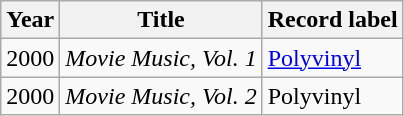<table class="wikitable">
<tr>
<th>Year</th>
<th>Title</th>
<th>Record label</th>
</tr>
<tr>
<td>2000</td>
<td><em>Movie Music, Vol. 1</em></td>
<td><a href='#'>Polyvinyl</a></td>
</tr>
<tr>
<td>2000</td>
<td><em>Movie Music, Vol. 2</em></td>
<td>Polyvinyl</td>
</tr>
</table>
